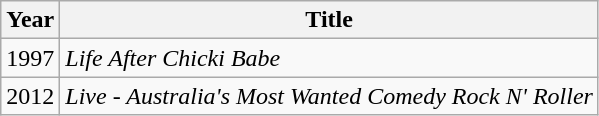<table class="wikitable" border="1">
<tr>
<th>Year</th>
<th>Title</th>
</tr>
<tr>
<td>1997</td>
<td><em>Life After Chicki Babe</em></td>
</tr>
<tr>
<td>2012</td>
<td><em>Live - Australia's Most Wanted Comedy Rock N' Roller</em></td>
</tr>
</table>
